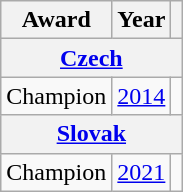<table class="wikitable">
<tr>
<th>Award</th>
<th>Year</th>
<th></th>
</tr>
<tr>
<th colspan="3"><a href='#'>Czech</a></th>
</tr>
<tr>
<td>Champion</td>
<td><a href='#'>2014</a></td>
<td></td>
</tr>
<tr>
<th colspan="3"><a href='#'>Slovak</a></th>
</tr>
<tr>
<td>Champion</td>
<td><a href='#'>2021</a></td>
<td></td>
</tr>
</table>
